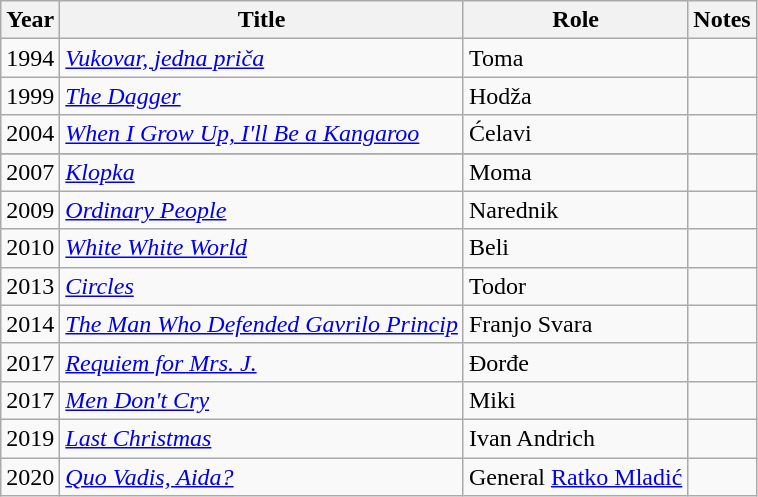<table class="wikitable sortable">
<tr>
<th>Year</th>
<th>Title</th>
<th>Role</th>
<th class="unsortable">Notes</th>
</tr>
<tr>
<td>1994</td>
<td><em><a href='#'>Vukovar, jedna priča</a></em></td>
<td>Toma</td>
<td></td>
</tr>
<tr>
<td>1999</td>
<td><em><a href='#'>The Dagger</a></em></td>
<td>Hodža</td>
<td></td>
</tr>
<tr>
<td>2004</td>
<td><em><a href='#'>When I Grow Up, I'll Be a Kangaroo</a></em></td>
<td>Ćelavi</td>
<td></td>
</tr>
<tr>
</tr>
<tr>
<td>2007</td>
<td><em><a href='#'>Klopka</a></em></td>
<td>Moma</td>
<td></td>
</tr>
<tr>
<td>2009</td>
<td><em><a href='#'>Ordinary People</a></em></td>
<td>Narednik</td>
<td></td>
</tr>
<tr>
<td>2010</td>
<td><em><a href='#'>White White World</a></em></td>
<td>Beli</td>
<td></td>
</tr>
<tr>
<td>2013</td>
<td><em><a href='#'>Circles</a></em></td>
<td>Todor</td>
<td></td>
</tr>
<tr>
<td>2014</td>
<td><em><a href='#'>The Man Who Defended Gavrilo Princip</a></em></td>
<td>Franjo Svara</td>
<td></td>
</tr>
<tr>
<td>2017</td>
<td><em><a href='#'>Requiem for Mrs. J.</a></em></td>
<td>Đorđe</td>
<td></td>
</tr>
<tr>
<td>2017</td>
<td><em><a href='#'>Men Don't Cry</a></em></td>
<td>Miki</td>
<td></td>
</tr>
<tr>
<td>2019</td>
<td><a href='#'><em>Last Christmas</em></a></td>
<td>Ivan Andrich</td>
<td></td>
</tr>
<tr>
<td>2020</td>
<td><em><a href='#'>Quo Vadis, Aida?</a></em></td>
<td>General <a href='#'>Ratko Mladić</a></td>
<td></td>
</tr>
</table>
